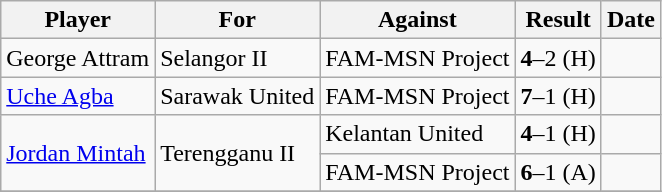<table class="wikitable" style="text-align:left">
<tr>
<th>Player</th>
<th>For</th>
<th>Against</th>
<th>Result</th>
<th>Date</th>
</tr>
<tr>
<td> George Attram</td>
<td>Selangor II</td>
<td>FAM-MSN Project</td>
<td><strong>4</strong>–2 (H)</td>
<td></td>
</tr>
<tr>
<td> <a href='#'>Uche Agba</a></td>
<td>Sarawak United</td>
<td>FAM-MSN Project</td>
<td><strong>7</strong>–1 (H)</td>
<td></td>
</tr>
<tr>
<td rowspan=2> <a href='#'>Jordan Mintah</a></td>
<td rowspan=2>Terengganu II</td>
<td>Kelantan United</td>
<td><strong>4</strong>–1 (H)</td>
<td></td>
</tr>
<tr>
<td>FAM-MSN Project</td>
<td><strong>6</strong>–1 (A)</td>
<td></td>
</tr>
<tr>
</tr>
</table>
